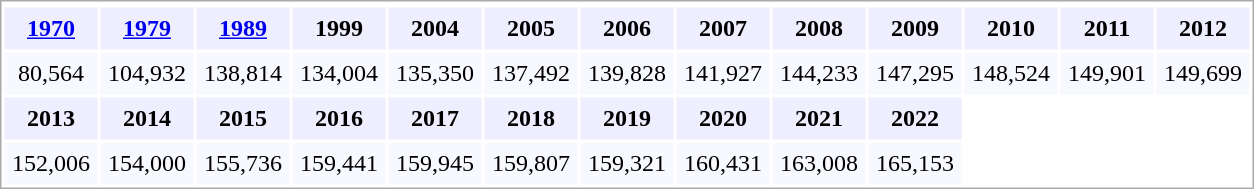<table border="0" cellspacing="2" cellpadding="5" style="margin:auto; border:1px solid #aaa;">
<tr style="background:#aaf;">
</tr>
<tr style="background:#eef;">
<th><a href='#'>1970</a></th>
<th><a href='#'>1979</a></th>
<th><a href='#'>1989</a></th>
<th>1999</th>
<th>2004</th>
<th>2005</th>
<th>2006</th>
<th>2007</th>
<th>2008</th>
<th>2009</th>
<th>2010</th>
<th>2011</th>
<th>2012</th>
</tr>
<tr style="background:#f7f9ff;">
<td align=center>80,564</td>
<td align=center>104,932</td>
<td align=center>138,814</td>
<td align=center>134,004</td>
<td align=center>135,350</td>
<td align=center>137,492</td>
<td align=center>139,828</td>
<td align=center>141,927</td>
<td align=center>144,233</td>
<td align=center>147,295</td>
<td align=center>148,524</td>
<td align=center>149,901</td>
<td align=center>149,699</td>
</tr>
<tr style="background:#eef;">
<th>2013</th>
<th>2014</th>
<th>2015</th>
<th>2016</th>
<th>2017</th>
<th>2018</th>
<th>2019</th>
<th>2020</th>
<th>2021</th>
<th>2022</th>
</tr>
<tr style="background:#f7f9ff;">
<td align=center>152,006</td>
<td align=center>154,000</td>
<td align=center>155,736</td>
<td align=center>159,441</td>
<td align=center>159,945</td>
<td align=center>159,807</td>
<td align=center>159,321</td>
<td align=center>160,431</td>
<td align=center>163,008</td>
<td align=center>165,153</td>
</tr>
</table>
